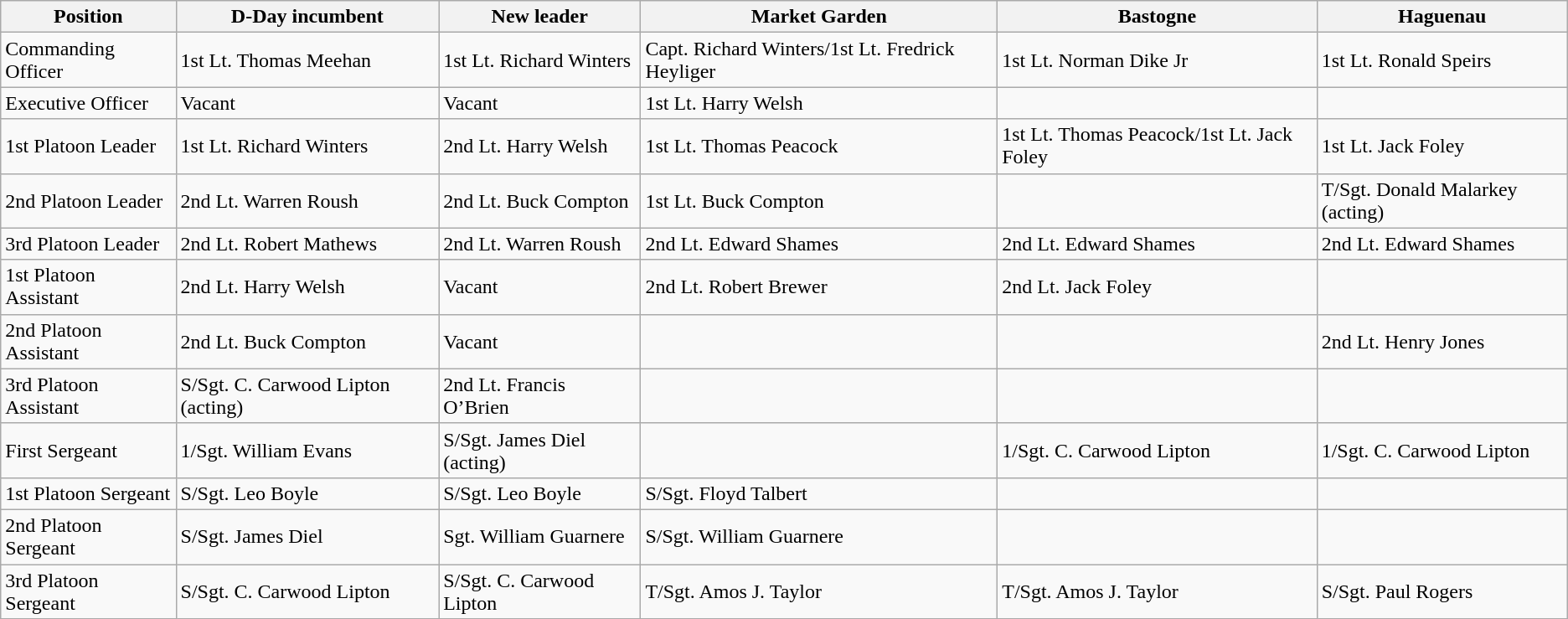<table class="wikitable">
<tr>
<th>Position</th>
<th>D-Day incumbent</th>
<th>New leader</th>
<th>Market Garden</th>
<th>Bastogne</th>
<th>Haguenau</th>
</tr>
<tr>
<td>Commanding Officer</td>
<td>1st Lt. Thomas Meehan</td>
<td>1st Lt. Richard Winters</td>
<td>Capt. Richard Winters/1st Lt. Fredrick Heyliger</td>
<td>1st Lt. Norman Dike Jr</td>
<td>1st Lt. Ronald Speirs</td>
</tr>
<tr>
<td>Executive Officer</td>
<td>Vacant</td>
<td>Vacant</td>
<td>1st Lt. Harry Welsh</td>
<td></td>
<td></td>
</tr>
<tr>
<td>1st Platoon Leader</td>
<td>1st Lt. Richard Winters</td>
<td>2nd Lt. Harry Welsh</td>
<td>1st Lt. Thomas Peacock</td>
<td>1st Lt. Thomas Peacock/1st Lt. Jack Foley</td>
<td>1st Lt. Jack Foley</td>
</tr>
<tr>
<td>2nd Platoon Leader</td>
<td>2nd Lt. Warren Roush</td>
<td>2nd Lt. Buck Compton</td>
<td>1st Lt. Buck Compton</td>
<td></td>
<td>T/Sgt. Donald Malarkey (acting)</td>
</tr>
<tr>
<td>3rd Platoon Leader</td>
<td>2nd Lt. Robert Mathews</td>
<td>2nd Lt. Warren Roush</td>
<td>2nd Lt. Edward Shames</td>
<td>2nd Lt. Edward Shames</td>
<td>2nd Lt. Edward Shames</td>
</tr>
<tr>
<td>1st Platoon Assistant</td>
<td>2nd Lt. Harry Welsh</td>
<td>Vacant</td>
<td>2nd Lt. Robert Brewer</td>
<td>2nd Lt. Jack Foley</td>
<td></td>
</tr>
<tr>
<td>2nd Platoon Assistant</td>
<td>2nd Lt. Buck Compton</td>
<td>Vacant</td>
<td></td>
<td></td>
<td>2nd Lt. Henry Jones</td>
</tr>
<tr>
<td>3rd Platoon Assistant</td>
<td>S/Sgt. C. Carwood Lipton (acting)</td>
<td>2nd Lt. Francis O’Brien</td>
<td></td>
<td></td>
<td></td>
</tr>
<tr>
<td>First Sergeant</td>
<td>1/Sgt. William Evans</td>
<td>S/Sgt. James Diel (acting)</td>
<td></td>
<td>1/Sgt. C. Carwood Lipton</td>
<td>1/Sgt. C. Carwood Lipton</td>
</tr>
<tr>
<td>1st Platoon Sergeant</td>
<td>S/Sgt. Leo Boyle</td>
<td>S/Sgt. Leo Boyle</td>
<td>S/Sgt. Floyd Talbert</td>
<td></td>
<td></td>
</tr>
<tr>
<td>2nd Platoon Sergeant</td>
<td>S/Sgt. James Diel</td>
<td>Sgt. William Guarnere</td>
<td>S/Sgt. William Guarnere</td>
<td></td>
<td></td>
</tr>
<tr>
<td>3rd Platoon Sergeant</td>
<td>S/Sgt. C. Carwood Lipton</td>
<td>S/Sgt. C. Carwood Lipton</td>
<td>T/Sgt. Amos J. Taylor</td>
<td>T/Sgt. Amos J. Taylor</td>
<td>S/Sgt. Paul Rogers</td>
</tr>
</table>
